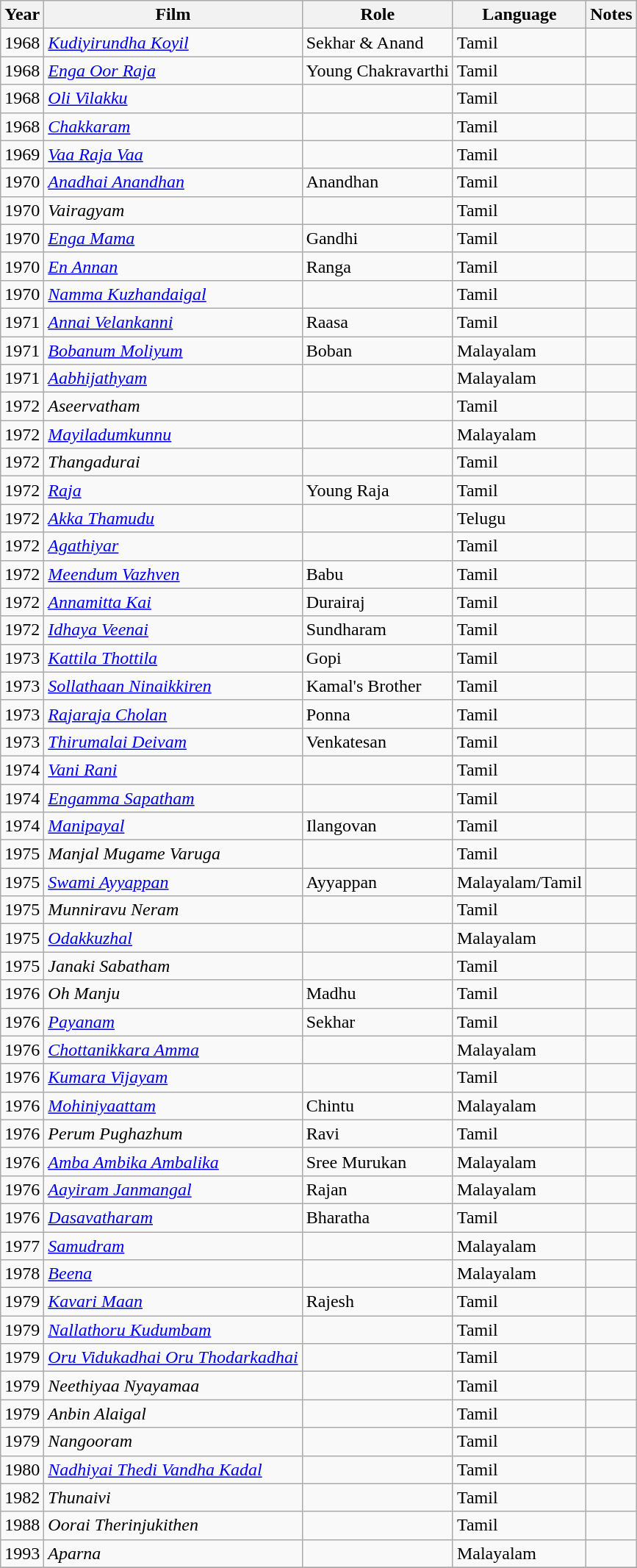<table class="wikitable sortable">
<tr>
<th>Year</th>
<th>Film</th>
<th>Role</th>
<th>Language</th>
<th class="unsortable">Notes</th>
</tr>
<tr>
<td>1968</td>
<td><em><a href='#'>Kudiyirundha Koyil</a></em></td>
<td>Sekhar & Anand</td>
<td>Tamil</td>
<td></td>
</tr>
<tr>
<td>1968</td>
<td><em><a href='#'>Enga Oor Raja</a></em></td>
<td>Young Chakravarthi</td>
<td>Tamil</td>
<td></td>
</tr>
<tr>
<td>1968</td>
<td><em><a href='#'>Oli Vilakku</a></em></td>
<td></td>
<td>Tamil</td>
<td></td>
</tr>
<tr>
<td>1968</td>
<td><em><a href='#'>Chakkaram</a></em></td>
<td></td>
<td>Tamil</td>
<td></td>
</tr>
<tr>
<td>1969</td>
<td><em><a href='#'>Vaa Raja Vaa</a></em></td>
<td></td>
<td>Tamil</td>
<td></td>
</tr>
<tr>
<td>1970</td>
<td><em><a href='#'>Anadhai Anandhan</a></em></td>
<td>Anandhan</td>
<td>Tamil</td>
<td></td>
</tr>
<tr>
<td>1970</td>
<td><em>Vairagyam</em></td>
<td></td>
<td>Tamil</td>
<td></td>
</tr>
<tr>
<td>1970</td>
<td><em><a href='#'>Enga Mama</a></em></td>
<td>Gandhi</td>
<td>Tamil</td>
<td></td>
</tr>
<tr>
<td>1970</td>
<td><em><a href='#'>En Annan</a></em></td>
<td>Ranga</td>
<td>Tamil</td>
<td></td>
</tr>
<tr>
<td>1970</td>
<td><em><a href='#'>Namma Kuzhandaigal</a></em></td>
<td></td>
<td>Tamil</td>
<td></td>
</tr>
<tr>
<td>1971</td>
<td><em><a href='#'>Annai Velankanni</a></em></td>
<td>Raasa</td>
<td>Tamil</td>
<td></td>
</tr>
<tr>
<td>1971</td>
<td><em><a href='#'>Bobanum Moliyum</a></em></td>
<td>Boban</td>
<td>Malayalam</td>
<td></td>
</tr>
<tr>
<td>1971</td>
<td><em><a href='#'>Aabhijathyam</a></em></td>
<td></td>
<td>Malayalam</td>
<td></td>
</tr>
<tr>
<td>1972</td>
<td><em>Aseervatham</em></td>
<td></td>
<td>Tamil</td>
<td></td>
</tr>
<tr>
<td>1972</td>
<td><em><a href='#'>Mayiladumkunnu</a></em></td>
<td></td>
<td>Malayalam</td>
<td></td>
</tr>
<tr>
<td>1972</td>
<td><em>Thangadurai</em></td>
<td></td>
<td>Tamil</td>
<td></td>
</tr>
<tr>
<td>1972</td>
<td><em><a href='#'>Raja</a></em></td>
<td>Young Raja</td>
<td>Tamil</td>
<td></td>
</tr>
<tr>
<td>1972</td>
<td><em><a href='#'>Akka Thamudu</a></em></td>
<td></td>
<td>Telugu</td>
<td></td>
</tr>
<tr>
<td>1972</td>
<td><em><a href='#'>Agathiyar</a></em></td>
<td></td>
<td>Tamil</td>
<td></td>
</tr>
<tr>
<td>1972</td>
<td><em> <a href='#'>Meendum Vazhven</a></em></td>
<td>Babu</td>
<td>Tamil</td>
<td></td>
</tr>
<tr>
<td>1972</td>
<td><em><a href='#'>Annamitta Kai</a></em></td>
<td>Durairaj</td>
<td>Tamil</td>
<td></td>
</tr>
<tr>
<td>1972</td>
<td><em><a href='#'>Idhaya Veenai</a></em></td>
<td>Sundharam</td>
<td>Tamil</td>
<td></td>
</tr>
<tr>
<td>1973</td>
<td><em> <a href='#'>Kattila Thottila</a></em></td>
<td>Gopi</td>
<td>Tamil</td>
<td></td>
</tr>
<tr>
<td>1973</td>
<td><em><a href='#'>Sollathaan Ninaikkiren</a></em></td>
<td>Kamal's Brother</td>
<td>Tamil</td>
<td></td>
</tr>
<tr>
<td>1973</td>
<td><em><a href='#'>Rajaraja Cholan</a></em></td>
<td>Ponna</td>
<td>Tamil</td>
<td></td>
</tr>
<tr>
<td>1973</td>
<td><em><a href='#'>Thirumalai Deivam</a></em></td>
<td>Venkatesan</td>
<td>Tamil</td>
<td></td>
</tr>
<tr>
<td>1974</td>
<td><em><a href='#'>Vani Rani</a></em></td>
<td></td>
<td>Tamil</td>
<td></td>
</tr>
<tr>
<td>1974</td>
<td><em><a href='#'>Engamma Sapatham</a></em></td>
<td></td>
<td>Tamil</td>
<td></td>
</tr>
<tr>
<td>1974</td>
<td><em><a href='#'>Manipayal</a></em></td>
<td>Ilangovan</td>
<td>Tamil</td>
<td></td>
</tr>
<tr>
<td>1975</td>
<td><em>Manjal Mugame Varuga</em></td>
<td></td>
<td>Tamil</td>
<td></td>
</tr>
<tr>
<td>1975</td>
<td><em><a href='#'>Swami Ayyappan</a></em></td>
<td>Ayyappan</td>
<td>Malayalam/Tamil</td>
<td></td>
</tr>
<tr>
<td>1975</td>
<td><em>Munniravu Neram</em></td>
<td></td>
<td>Tamil</td>
<td></td>
</tr>
<tr>
<td>1975</td>
<td><em><a href='#'>Odakkuzhal</a></em></td>
<td></td>
<td>Malayalam</td>
<td></td>
</tr>
<tr>
<td>1975</td>
<td><em>Janaki Sabatham</em></td>
<td></td>
<td>Tamil</td>
<td></td>
</tr>
<tr>
<td>1976</td>
<td><em>Oh Manju</em></td>
<td>Madhu</td>
<td>Tamil</td>
<td></td>
</tr>
<tr>
<td>1976</td>
<td><em><a href='#'>Payanam</a></em></td>
<td>Sekhar</td>
<td>Tamil</td>
<td></td>
</tr>
<tr>
<td>1976</td>
<td><em><a href='#'>Chottanikkara Amma</a></em></td>
<td></td>
<td>Malayalam</td>
<td></td>
</tr>
<tr>
<td>1976</td>
<td><em><a href='#'>Kumara Vijayam</a></em></td>
<td></td>
<td>Tamil</td>
<td></td>
</tr>
<tr>
<td>1976</td>
<td><em><a href='#'>Mohiniyaattam</a></em></td>
<td>Chintu</td>
<td>Malayalam</td>
<td></td>
</tr>
<tr>
<td>1976</td>
<td><em>Perum Pughazhum</em></td>
<td>Ravi</td>
<td>Tamil</td>
<td></td>
</tr>
<tr>
<td>1976</td>
<td><em><a href='#'>Amba Ambika Ambalika</a></em></td>
<td>Sree Murukan</td>
<td>Malayalam</td>
<td></td>
</tr>
<tr>
<td>1976</td>
<td><em><a href='#'>Aayiram Janmangal</a></em></td>
<td>Rajan</td>
<td>Malayalam</td>
<td></td>
</tr>
<tr>
<td>1976</td>
<td><em><a href='#'>Dasavatharam</a></em></td>
<td>Bharatha</td>
<td>Tamil</td>
<td></td>
</tr>
<tr>
<td>1977</td>
<td><em><a href='#'>Samudram</a></em></td>
<td></td>
<td>Malayalam</td>
<td></td>
</tr>
<tr>
<td>1978</td>
<td><em><a href='#'>Beena</a></em></td>
<td></td>
<td>Malayalam</td>
<td></td>
</tr>
<tr>
<td>1979</td>
<td><em><a href='#'>Kavari Maan</a></em></td>
<td>Rajesh</td>
<td>Tamil</td>
<td></td>
</tr>
<tr>
<td>1979</td>
<td><em><a href='#'>Nallathoru Kudumbam</a></em></td>
<td></td>
<td>Tamil</td>
<td></td>
</tr>
<tr>
<td>1979</td>
<td><em><a href='#'>Oru Vidukadhai Oru Thodarkadhai</a></em></td>
<td></td>
<td>Tamil</td>
<td></td>
</tr>
<tr>
<td>1979</td>
<td><em>Neethiyaa Nyayamaa</em></td>
<td></td>
<td>Tamil</td>
<td></td>
</tr>
<tr>
<td>1979</td>
<td><em>Anbin Alaigal</em></td>
<td></td>
<td>Tamil</td>
<td></td>
</tr>
<tr>
<td>1979</td>
<td><em>Nangooram</em></td>
<td></td>
<td>Tamil</td>
<td></td>
</tr>
<tr>
<td>1980</td>
<td><em><a href='#'>Nadhiyai Thedi Vandha Kadal</a></em></td>
<td></td>
<td>Tamil</td>
<td></td>
</tr>
<tr>
<td>1982</td>
<td><em>Thunaivi</em></td>
<td></td>
<td>Tamil</td>
<td></td>
</tr>
<tr>
<td>1988</td>
<td><em>Oorai Therinjukithen</em></td>
<td></td>
<td>Tamil</td>
<td></td>
</tr>
<tr>
<td>1993</td>
<td><em>Aparna</em></td>
<td></td>
<td>Malayalam</td>
<td></td>
</tr>
<tr>
</tr>
</table>
